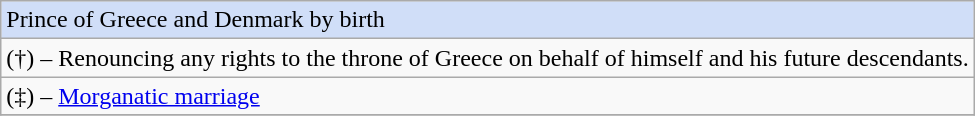<table class="wikitable">
<tr>
<td style="background:#d0def8">Prince of Greece and Denmark by birth</td>
</tr>
<tr>
<td><span>(†)</span> – Renouncing any rights to the throne of Greece on behalf of himself and his future descendants.</td>
</tr>
<tr>
<td><span>(‡)</span> – <a href='#'>Morganatic marriage</a></td>
</tr>
<tr>
</tr>
</table>
